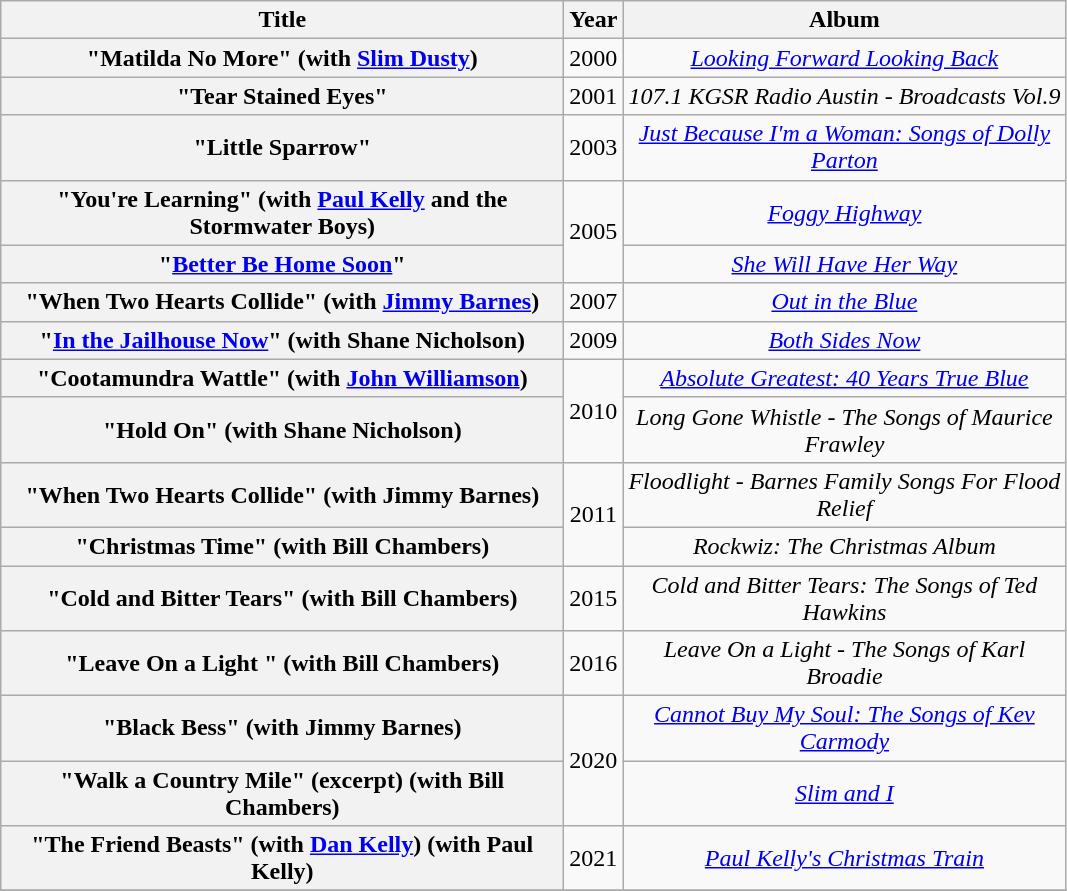<table class="wikitable plainrowheaders" style="text-align:center;" border="1">
<tr>
<th scope="col" style="width:23em;">Title</th>
<th scope="col" style="width:1em;">Year</th>
<th scope="col" style="width:18em;">Album</th>
</tr>
<tr>
<th scope="row">"Matilda No More" (with <a href='#'>Slim Dusty</a>)</th>
<td rowspan="1">2000</td>
<td><em><a href='#'>Looking Forward Looking Back</a></em></td>
</tr>
<tr>
<th scope="row">"Tear Stained Eyes"</th>
<td rowspan="1">2001</td>
<td><em>107.1 KGSR Radio Austin - Broadcasts Vol.9</em></td>
</tr>
<tr>
<th scope="row">"Little Sparrow"</th>
<td rowspan="1">2003</td>
<td><em><a href='#'>Just Because I'm a Woman: Songs of Dolly Parton</a></em></td>
</tr>
<tr>
<th scope="row">"You're Learning" (with <a href='#'>Paul Kelly</a> and the Stormwater Boys)</th>
<td rowspan="2">2005</td>
<td><em><a href='#'>Foggy Highway</a></em></td>
</tr>
<tr>
<th scope="row">"<a href='#'>Better Be Home Soon</a>"</th>
<td><em><a href='#'>She Will Have Her Way</a></em></td>
</tr>
<tr>
<th scope="row">"When Two Hearts Collide" (with <a href='#'>Jimmy Barnes</a>)</th>
<td rowspan="1">2007</td>
<td><em><a href='#'>Out in the Blue</a></em></td>
</tr>
<tr>
<th scope="row">"<a href='#'>In the Jailhouse Now</a>" (with Shane Nicholson)</th>
<td rowspan="1">2009</td>
<td><em><a href='#'>Both Sides Now</a></em></td>
</tr>
<tr>
<th scope="row">"Cootamundra Wattle" (with <a href='#'>John Williamson</a>)</th>
<td rowspan="2">2010</td>
<td><em><a href='#'>Absolute Greatest: 40 Years True Blue</a></em></td>
</tr>
<tr>
<th scope="row">"Hold On" (with Shane Nicholson)</th>
<td><em>Long Gone Whistle - The Songs of Maurice Frawley</em></td>
</tr>
<tr>
<th scope="row">"When Two Hearts Collide" (with Jimmy Barnes)</th>
<td rowspan="2">2011</td>
<td><em>Floodlight - Barnes Family Songs For Flood Relief</em></td>
</tr>
<tr>
<th scope="row">"Christmas Time" (with Bill Chambers)</th>
<td><em>Rockwiz: The Christmas Album</em></td>
</tr>
<tr>
<th scope="row">"Cold and Bitter Tears" (with Bill Chambers)</th>
<td rowspan="1">2015</td>
<td><em>Cold and Bitter Tears: The Songs of Ted Hawkins</em></td>
</tr>
<tr>
<th scope="row">"Leave On a Light " (with Bill Chambers)</th>
<td rowspan="1">2016</td>
<td><em>Leave On a Light - The Songs of Karl Broadie</em></td>
</tr>
<tr>
<th scope="row">"Black Bess" (with Jimmy Barnes)</th>
<td rowspan="2">2020</td>
<td><em><a href='#'>Cannot Buy My Soul: The Songs of Kev Carmody</a></em></td>
</tr>
<tr>
<th scope="row">"Walk a Country Mile" (excerpt) (with Bill Chambers)</th>
<td><em><a href='#'>Slim and I</a></em></td>
</tr>
<tr>
<th scope="row">"The Friend Beasts" (with <a href='#'>Dan Kelly</a>) (with Paul Kelly)</th>
<td rowspan="1">2021</td>
<td><em><a href='#'>Paul Kelly's Christmas Train</a></em></td>
</tr>
<tr>
</tr>
</table>
